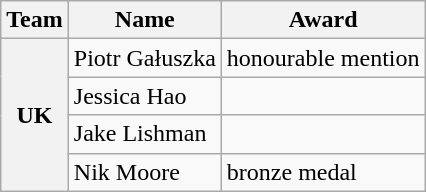<table class="wikitable">
<tr>
<th>Team</th>
<th>Name</th>
<th>Award</th>
</tr>
<tr>
<th rowspan=4 valign="middle">UK</th>
<td>Piotr Gałuszka</td>
<td>honourable mention</td>
</tr>
<tr>
<td>Jessica Hao</td>
<td></td>
</tr>
<tr>
<td>Jake Lishman</td>
<td></td>
</tr>
<tr>
<td>Nik Moore</td>
<td>bronze medal</td>
</tr>
</table>
